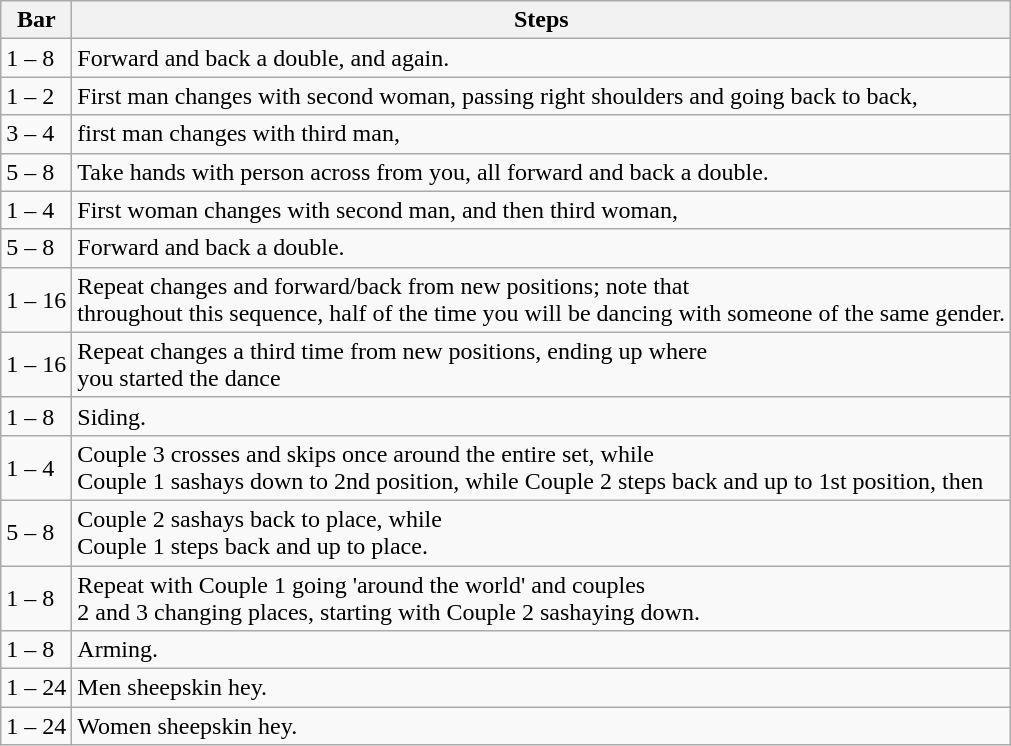<table class="wikitable">
<tr>
<th>Bar</th>
<th>Steps</th>
</tr>
<tr>
<td>1 – 8</td>
<td>Forward and back a double, and again.</td>
</tr>
<tr>
<td>1 – 2</td>
<td>First man changes with second woman, passing right shoulders and going back to back,</td>
</tr>
<tr>
<td>3 – 4</td>
<td>first man changes with third man,</td>
</tr>
<tr>
<td>5 – 8</td>
<td>Take hands with person across from you, all forward and back a double.</td>
</tr>
<tr>
<td>1 – 4</td>
<td>First woman changes with second man, and then third woman,</td>
</tr>
<tr>
<td>5 – 8</td>
<td>Forward and back a double.</td>
</tr>
<tr>
<td>1 – 16</td>
<td>Repeat changes and forward/back from new positions; note that<br>throughout this sequence, half of the time you will be dancing
with someone of the same gender.</td>
</tr>
<tr>
<td>1 – 16</td>
<td>Repeat changes a third time from new positions, ending up where<br>you started the dance</td>
</tr>
<tr>
<td>1 – 8</td>
<td>Siding.</td>
</tr>
<tr>
<td>1 – 4</td>
<td>Couple 3 crosses and skips once around the entire set, while<br>Couple 1 sashays down to 2nd position, while
Couple 2 steps back and up to 1st position, then</td>
</tr>
<tr>
<td>5 – 8</td>
<td>Couple 2 sashays back to place, while<br>Couple 1 steps back and up to place.</td>
</tr>
<tr>
<td>1 – 8</td>
<td>Repeat with Couple 1 going 'around the world' and couples<br>2 and 3 changing places, starting with Couple 2 sashaying down.</td>
</tr>
<tr>
<td>1 – 8</td>
<td>Arming.</td>
</tr>
<tr>
<td>1 – 24</td>
<td>Men sheepskin hey.</td>
</tr>
<tr>
<td>1 – 24</td>
<td>Women sheepskin hey.</td>
</tr>
</table>
